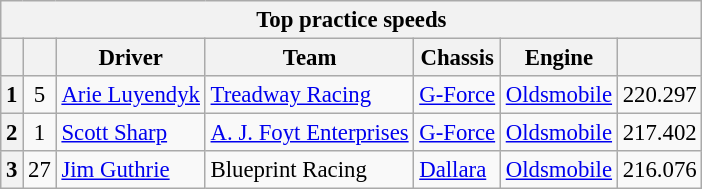<table class="wikitable" style="font-size:95%;">
<tr>
<th colspan=7>Top practice speeds</th>
</tr>
<tr>
<th></th>
<th></th>
<th>Driver</th>
<th>Team</th>
<th>Chassis</th>
<th>Engine</th>
<th></th>
</tr>
<tr>
<th>1</th>
<td style="text-align:center;">5</td>
<td> <a href='#'>Arie Luyendyk</a></td>
<td><a href='#'>Treadway Racing</a></td>
<td><a href='#'>G-Force</a></td>
<td><a href='#'>Oldsmobile</a></td>
<td>220.297</td>
</tr>
<tr>
<th>2</th>
<td style="text-align:center;">1</td>
<td> <a href='#'>Scott Sharp</a></td>
<td><a href='#'>A. J. Foyt Enterprises</a></td>
<td><a href='#'>G-Force</a></td>
<td><a href='#'>Oldsmobile</a></td>
<td>217.402</td>
</tr>
<tr>
<th>3</th>
<td style="text-align:center;">27</td>
<td> <a href='#'>Jim Guthrie</a></td>
<td>Blueprint Racing</td>
<td><a href='#'>Dallara</a></td>
<td><a href='#'>Oldsmobile</a></td>
<td>216.076</td>
</tr>
</table>
